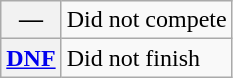<table class="wikitable">
<tr>
<th scope="row">—</th>
<td>Did not compete</td>
</tr>
<tr>
<th scope="row"><a href='#'>DNF</a></th>
<td>Did not finish</td>
</tr>
</table>
